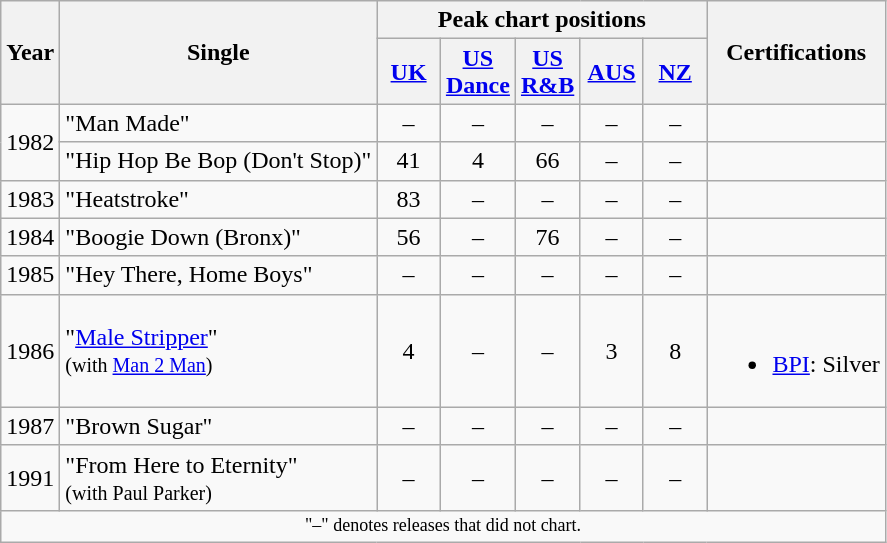<table class="wikitable">
<tr>
<th ! rowspan=2>Year</th>
<th ! rowspan=2>Single</th>
<th ! colspan=5>Peak chart positions</th>
<th ! rowspan=2>Certifications</th>
</tr>
<tr>
<th width="35"><a href='#'>UK</a><br></th>
<th width="35"><a href='#'>US Dance</a><br></th>
<th width="35"><a href='#'>US R&B</a><br></th>
<th width="35"><a href='#'>AUS</a><br></th>
<th width="35"><a href='#'>NZ</a></th>
</tr>
<tr>
<td rowspan=2>1982</td>
<td>"Man Made"</td>
<td style="text-align:center">–</td>
<td style="text-align:center">–</td>
<td style="text-align:center">–</td>
<td style="text-align:center">–</td>
<td style="text-align:center">–</td>
<td></td>
</tr>
<tr>
<td>"Hip Hop Be Bop (Don't Stop)"</td>
<td style="text-align:center">41</td>
<td style="text-align:center">4</td>
<td style="text-align:center">66</td>
<td style="text-align:center">–</td>
<td style="text-align:center">–</td>
<td></td>
</tr>
<tr>
<td rowspan=1>1983</td>
<td>"Heatstroke"</td>
<td style="text-align:center">83</td>
<td style="text-align:center">–</td>
<td style="text-align:center">–</td>
<td style="text-align:center">–</td>
<td style="text-align:center">–</td>
<td></td>
</tr>
<tr>
<td rowspan=1>1984</td>
<td>"Boogie Down (Bronx)"</td>
<td style="text-align:center">56</td>
<td style="text-align:center">–</td>
<td style="text-align:center">76</td>
<td style="text-align:center">–</td>
<td style="text-align:center">–</td>
<td></td>
</tr>
<tr>
<td rowspan=1>1985</td>
<td>"Hey There, Home Boys"</td>
<td style="text-align:center">–</td>
<td style="text-align:center">–</td>
<td style="text-align:center">–</td>
<td style="text-align:center">–</td>
<td style="text-align:center">–</td>
<td></td>
</tr>
<tr>
<td rowspan=1>1986</td>
<td>"<a href='#'>Male Stripper</a>"<br><small>(with <a href='#'>Man 2 Man</a>)</small></td>
<td style="text-align:center">4</td>
<td style="text-align:center">–</td>
<td style="text-align:center">–</td>
<td style="text-align:center">3</td>
<td style="text-align:center">8</td>
<td><br><ul><li><a href='#'>BPI</a>: Silver</li></ul></td>
</tr>
<tr>
<td rowspan=1>1987</td>
<td>"Brown Sugar"</td>
<td style="text-align:center">–</td>
<td style="text-align:center">–</td>
<td style="text-align:center">–</td>
<td style="text-align:center">–</td>
<td style="text-align:center">–</td>
<td></td>
</tr>
<tr>
<td rowspan=1>1991</td>
<td>"From Here to Eternity" <br><small>(with Paul Parker)</small></td>
<td style="text-align:center">–</td>
<td style="text-align:center">–</td>
<td style="text-align:center">–</td>
<td style="text-align:center">–</td>
<td style="text-align:center">–</td>
<td></td>
</tr>
<tr>
<td colspan="8" style="text-align:center; font-size:9pt;">"–" denotes releases that did not chart.</td>
</tr>
</table>
